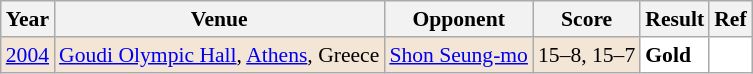<table class="sortable wikitable" style="font-size: 90%">
<tr>
<th>Year</th>
<th>Venue</th>
<th>Opponent</th>
<th>Score</th>
<th>Result</th>
<th>Ref</th>
</tr>
<tr style="background:#F3E6D7">
<td align="center"><a href='#'>2004</a></td>
<td align="left"><a href='#'>Goudi Olympic Hall</a>, <a href='#'>Athens</a>, Greece</td>
<td align="left"> <a href='#'>Shon Seung-mo</a></td>
<td align="left">15–8, 15–7</td>
<td style="text-align:left; background:white"> <strong>Gold</strong></td>
<td style="text-align:center; background:white"></td>
</tr>
</table>
